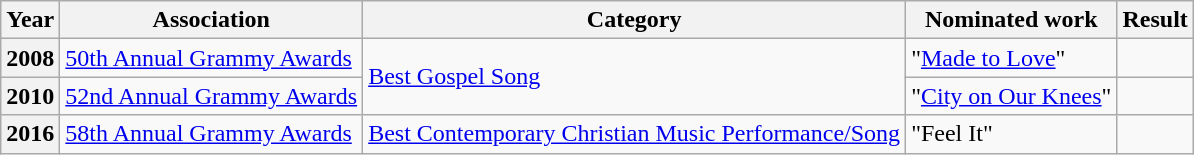<table class="wikitable">
<tr>
<th>Year</th>
<th>Association</th>
<th>Category</th>
<th>Nominated work</th>
<th>Result</th>
</tr>
<tr>
<th>2008</th>
<td><a href='#'>50th Annual Grammy Awards</a></td>
<td rowspan="2"><a href='#'>Best Gospel Song</a></td>
<td>"<a href='#'>Made to Love</a>"</td>
<td></td>
</tr>
<tr>
<th>2010</th>
<td><a href='#'>52nd Annual Grammy Awards</a></td>
<td>"<a href='#'>City on Our Knees</a>"</td>
<td></td>
</tr>
<tr>
<th>2016</th>
<td><a href='#'>58th Annual Grammy Awards</a></td>
<td><a href='#'>Best Contemporary Christian Music Performance/Song</a></td>
<td>"Feel It"</td>
<td></td>
</tr>
</table>
